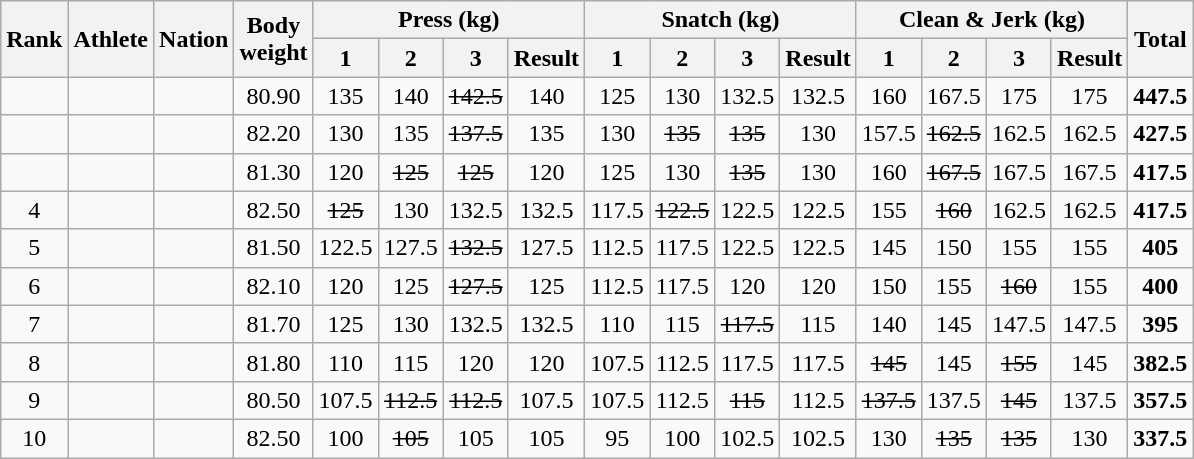<table class="wikitable sortable" style="text-align:center;">
<tr>
<th rowspan=2>Rank</th>
<th rowspan=2>Athlete</th>
<th rowspan=2>Nation</th>
<th rowspan=2>Body<br>weight</th>
<th colspan=4>Press (kg)</th>
<th colspan=4>Snatch (kg)</th>
<th colspan=4>Clean & Jerk (kg)</th>
<th rowspan=2>Total</th>
</tr>
<tr>
<th>1</th>
<th>2</th>
<th>3</th>
<th>Result</th>
<th>1</th>
<th>2</th>
<th>3</th>
<th>Result</th>
<th>1</th>
<th>2</th>
<th>3</th>
<th>Result</th>
</tr>
<tr>
<td></td>
<td align=left></td>
<td align=left></td>
<td>80.90</td>
<td>135</td>
<td>140</td>
<td><s>142.5</s></td>
<td>140 </td>
<td>125</td>
<td>130</td>
<td>132.5</td>
<td>132.5 </td>
<td>160</td>
<td>167.5</td>
<td>175</td>
<td>175 </td>
<td><strong>447.5</strong> </td>
</tr>
<tr>
<td></td>
<td align=left></td>
<td align=left></td>
<td>82.20</td>
<td>130</td>
<td>135</td>
<td><s>137.5</s></td>
<td>135</td>
<td>130</td>
<td><s>135</s></td>
<td><s>135</s></td>
<td>130</td>
<td>157.5</td>
<td><s>162.5</s></td>
<td>162.5</td>
<td>162.5</td>
<td><strong>427.5</strong></td>
</tr>
<tr>
<td></td>
<td align=left></td>
<td align=left></td>
<td>81.30</td>
<td>120</td>
<td><s>125</s></td>
<td><s>125</s></td>
<td>120</td>
<td>125</td>
<td>130</td>
<td><s>135</s></td>
<td>130</td>
<td>160</td>
<td><s>167.5</s></td>
<td>167.5</td>
<td>167.5</td>
<td><strong>417.5</strong></td>
</tr>
<tr>
<td>4</td>
<td align=left></td>
<td align=left></td>
<td>82.50</td>
<td><s>125</s></td>
<td>130</td>
<td>132.5</td>
<td>132.5</td>
<td>117.5</td>
<td><s>122.5</s></td>
<td>122.5</td>
<td>122.5</td>
<td>155</td>
<td><s>160</s></td>
<td>162.5</td>
<td>162.5</td>
<td><strong>417.5</strong></td>
</tr>
<tr>
<td>5</td>
<td align=left></td>
<td align=left></td>
<td>81.50</td>
<td>122.5</td>
<td>127.5</td>
<td><s>132.5</s></td>
<td>127.5</td>
<td>112.5</td>
<td>117.5</td>
<td>122.5</td>
<td>122.5</td>
<td>145</td>
<td>150</td>
<td>155</td>
<td>155</td>
<td><strong>405</strong></td>
</tr>
<tr>
<td>6</td>
<td align=left></td>
<td align=left></td>
<td>82.10</td>
<td>120</td>
<td>125</td>
<td><s>127.5</s></td>
<td>125</td>
<td>112.5</td>
<td>117.5</td>
<td>120</td>
<td>120</td>
<td>150</td>
<td>155</td>
<td><s>160</s></td>
<td>155</td>
<td><strong>400</strong></td>
</tr>
<tr>
<td>7</td>
<td align=left></td>
<td align=left></td>
<td>81.70</td>
<td>125</td>
<td>130</td>
<td>132.5</td>
<td>132.5</td>
<td>110</td>
<td>115</td>
<td><s>117.5</s></td>
<td>115</td>
<td>140</td>
<td>145</td>
<td>147.5</td>
<td>147.5</td>
<td><strong>395</strong></td>
</tr>
<tr>
<td>8</td>
<td align=left></td>
<td align=left></td>
<td>81.80</td>
<td>110</td>
<td>115</td>
<td>120</td>
<td>120</td>
<td>107.5</td>
<td>112.5</td>
<td>117.5</td>
<td>117.5</td>
<td><s>145</s></td>
<td>145</td>
<td><s>155</s></td>
<td>145</td>
<td><strong>382.5</strong></td>
</tr>
<tr>
<td>9</td>
<td align=left></td>
<td align=left></td>
<td>80.50</td>
<td>107.5</td>
<td><s>112.5</s></td>
<td><s>112.5</s></td>
<td>107.5</td>
<td>107.5</td>
<td>112.5</td>
<td><s>115</s></td>
<td>112.5</td>
<td><s>137.5</s></td>
<td>137.5</td>
<td><s>145</s></td>
<td>137.5</td>
<td><strong>357.5</strong></td>
</tr>
<tr>
<td>10</td>
<td align=left></td>
<td align=left></td>
<td>82.50</td>
<td>100</td>
<td><s>105</s></td>
<td>105</td>
<td>105</td>
<td>95</td>
<td>100</td>
<td>102.5</td>
<td>102.5</td>
<td>130</td>
<td><s>135</s></td>
<td><s>135</s></td>
<td>130</td>
<td><strong>337.5</strong></td>
</tr>
</table>
